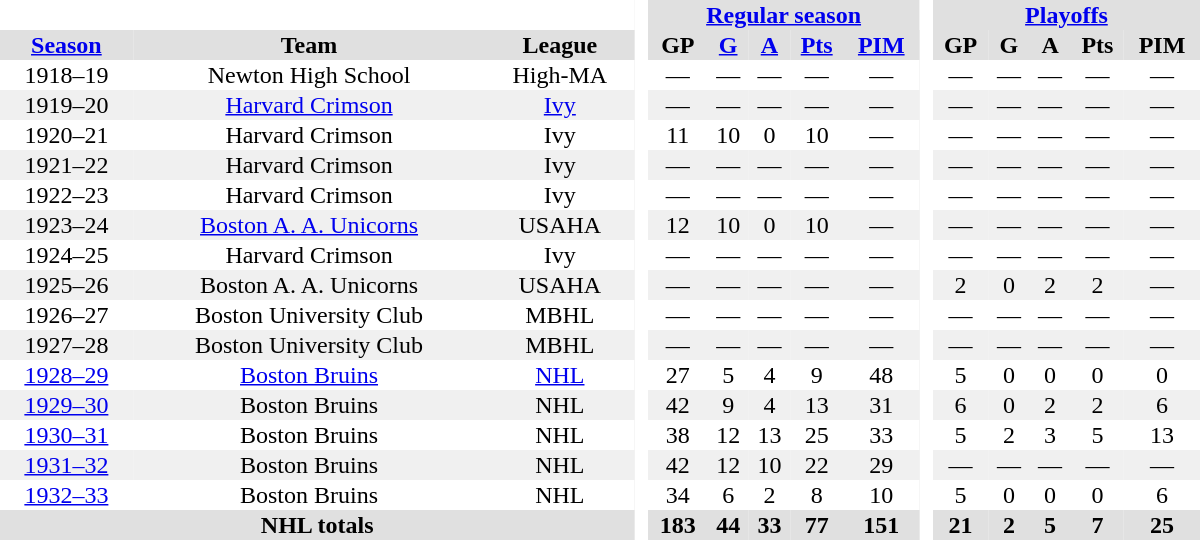<table border="0" cellpadding="1" cellspacing="0" style="text-align:center; width:50em">
<tr bgcolor="#e0e0e0">
<th colspan="3" bgcolor="#ffffff"> </th>
<th rowspan="99" bgcolor="#ffffff"> </th>
<th colspan="5"><a href='#'>Regular season</a></th>
<th rowspan="99" bgcolor="#ffffff"> </th>
<th colspan="5"><a href='#'>Playoffs</a></th>
</tr>
<tr bgcolor="#e0e0e0">
<th><a href='#'>Season</a></th>
<th>Team</th>
<th>League</th>
<th>GP</th>
<th><a href='#'>G</a></th>
<th><a href='#'>A</a></th>
<th><a href='#'>Pts</a></th>
<th><a href='#'>PIM</a></th>
<th>GP</th>
<th>G</th>
<th>A</th>
<th>Pts</th>
<th>PIM</th>
</tr>
<tr>
<td>1918–19</td>
<td>Newton High School</td>
<td>High-MA</td>
<td>—</td>
<td>—</td>
<td>—</td>
<td>—</td>
<td>—</td>
<td>—</td>
<td>—</td>
<td>—</td>
<td>—</td>
<td>—</td>
</tr>
<tr bgcolor="#f0f0f0">
<td>1919–20</td>
<td><a href='#'>Harvard Crimson</a></td>
<td><a href='#'>Ivy</a></td>
<td>—</td>
<td>—</td>
<td>—</td>
<td>—</td>
<td>—</td>
<td>—</td>
<td>—</td>
<td>—</td>
<td>—</td>
<td>—</td>
</tr>
<tr>
<td>1920–21</td>
<td>Harvard Crimson</td>
<td>Ivy</td>
<td>11</td>
<td>10</td>
<td>0</td>
<td>10</td>
<td>—</td>
<td>—</td>
<td>—</td>
<td>—</td>
<td>—</td>
<td>—</td>
</tr>
<tr bgcolor="#f0f0f0">
<td>1921–22</td>
<td>Harvard Crimson</td>
<td>Ivy</td>
<td>—</td>
<td>—</td>
<td>—</td>
<td>—</td>
<td>—</td>
<td>—</td>
<td>—</td>
<td>—</td>
<td>—</td>
<td>—</td>
</tr>
<tr>
<td>1922–23</td>
<td>Harvard Crimson</td>
<td>Ivy</td>
<td>—</td>
<td>—</td>
<td>—</td>
<td>—</td>
<td>—</td>
<td>—</td>
<td>—</td>
<td>—</td>
<td>—</td>
<td>—</td>
</tr>
<tr bgcolor="#f0f0f0">
<td>1923–24</td>
<td><a href='#'>Boston A. A. Unicorns</a></td>
<td>USAHA</td>
<td>12</td>
<td>10</td>
<td>0</td>
<td>10</td>
<td>—</td>
<td>—</td>
<td>—</td>
<td>—</td>
<td>—</td>
<td>—</td>
</tr>
<tr>
<td>1924–25</td>
<td>Harvard Crimson</td>
<td>Ivy</td>
<td>—</td>
<td>—</td>
<td>—</td>
<td>—</td>
<td>—</td>
<td>—</td>
<td>—</td>
<td>—</td>
<td>—</td>
<td>—</td>
</tr>
<tr bgcolor="#f0f0f0">
<td>1925–26</td>
<td>Boston A. A. Unicorns</td>
<td>USAHA</td>
<td>—</td>
<td>—</td>
<td>—</td>
<td>—</td>
<td>—</td>
<td>2</td>
<td>0</td>
<td>2</td>
<td>2</td>
<td>—</td>
</tr>
<tr>
<td>1926–27</td>
<td>Boston University Club</td>
<td>MBHL</td>
<td>—</td>
<td>—</td>
<td>—</td>
<td>—</td>
<td>—</td>
<td>—</td>
<td>—</td>
<td>—</td>
<td>—</td>
<td>—</td>
</tr>
<tr bgcolor="#f0f0f0">
<td>1927–28</td>
<td>Boston University Club</td>
<td>MBHL</td>
<td>—</td>
<td>—</td>
<td>—</td>
<td>—</td>
<td>—</td>
<td>—</td>
<td>—</td>
<td>—</td>
<td>—</td>
<td>—</td>
</tr>
<tr>
<td><a href='#'>1928–29</a></td>
<td><a href='#'>Boston Bruins</a></td>
<td><a href='#'>NHL</a></td>
<td>27</td>
<td>5</td>
<td>4</td>
<td>9</td>
<td>48</td>
<td>5</td>
<td>0</td>
<td>0</td>
<td>0</td>
<td>0</td>
</tr>
<tr bgcolor="#f0f0f0">
<td><a href='#'>1929–30</a></td>
<td>Boston Bruins</td>
<td>NHL</td>
<td>42</td>
<td>9</td>
<td>4</td>
<td>13</td>
<td>31</td>
<td>6</td>
<td>0</td>
<td>2</td>
<td>2</td>
<td>6</td>
</tr>
<tr>
<td><a href='#'>1930–31</a></td>
<td>Boston Bruins</td>
<td>NHL</td>
<td>38</td>
<td>12</td>
<td>13</td>
<td>25</td>
<td>33</td>
<td>5</td>
<td>2</td>
<td>3</td>
<td>5</td>
<td>13</td>
</tr>
<tr bgcolor="#f0f0f0">
<td><a href='#'>1931–32</a></td>
<td>Boston Bruins</td>
<td>NHL</td>
<td>42</td>
<td>12</td>
<td>10</td>
<td>22</td>
<td>29</td>
<td>—</td>
<td>—</td>
<td>—</td>
<td>—</td>
<td>—</td>
</tr>
<tr>
<td><a href='#'>1932–33</a></td>
<td>Boston Bruins</td>
<td>NHL</td>
<td>34</td>
<td>6</td>
<td>2</td>
<td>8</td>
<td>10</td>
<td>5</td>
<td>0</td>
<td>0</td>
<td>0</td>
<td>6</td>
</tr>
<tr bgcolor="#e0e0e0">
<th colspan="3">NHL totals</th>
<th>183</th>
<th>44</th>
<th>33</th>
<th>77</th>
<th>151</th>
<th>21</th>
<th>2</th>
<th>5</th>
<th>7</th>
<th>25</th>
</tr>
</table>
